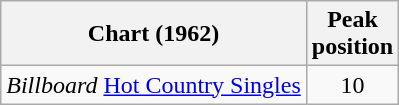<table class="wikitable">
<tr>
<th style="text-align:center;">Chart (1962)</th>
<th style="text-align:center;">Peak<br>position</th>
</tr>
<tr>
<td align="left"><em>Billboard</em> <a href='#'>Hot Country Singles</a></td>
<td style="text-align:center;">10</td>
</tr>
</table>
